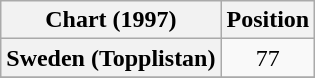<table class="wikitable plainrowheaders">
<tr>
<th>Chart (1997)</th>
<th>Position</th>
</tr>
<tr>
<th scope="row">Sweden (Topplistan)</th>
<td align="center">77</td>
</tr>
<tr>
</tr>
</table>
